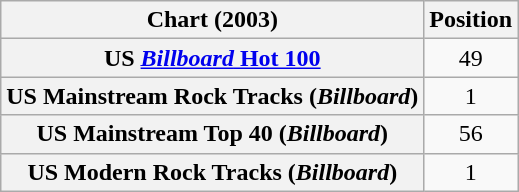<table class="wikitable sortable plainrowheaders" style="text-align:center">
<tr>
<th>Chart (2003)</th>
<th>Position</th>
</tr>
<tr>
<th scope="row">US <a href='#'><em>Billboard</em> Hot 100</a></th>
<td>49</td>
</tr>
<tr>
<th scope="row">US Mainstream Rock Tracks (<em>Billboard</em>)</th>
<td>1</td>
</tr>
<tr>
<th scope="row">US Mainstream Top 40 (<em>Billboard</em>)</th>
<td>56</td>
</tr>
<tr>
<th scope="row">US Modern Rock Tracks (<em>Billboard</em>)</th>
<td>1</td>
</tr>
</table>
